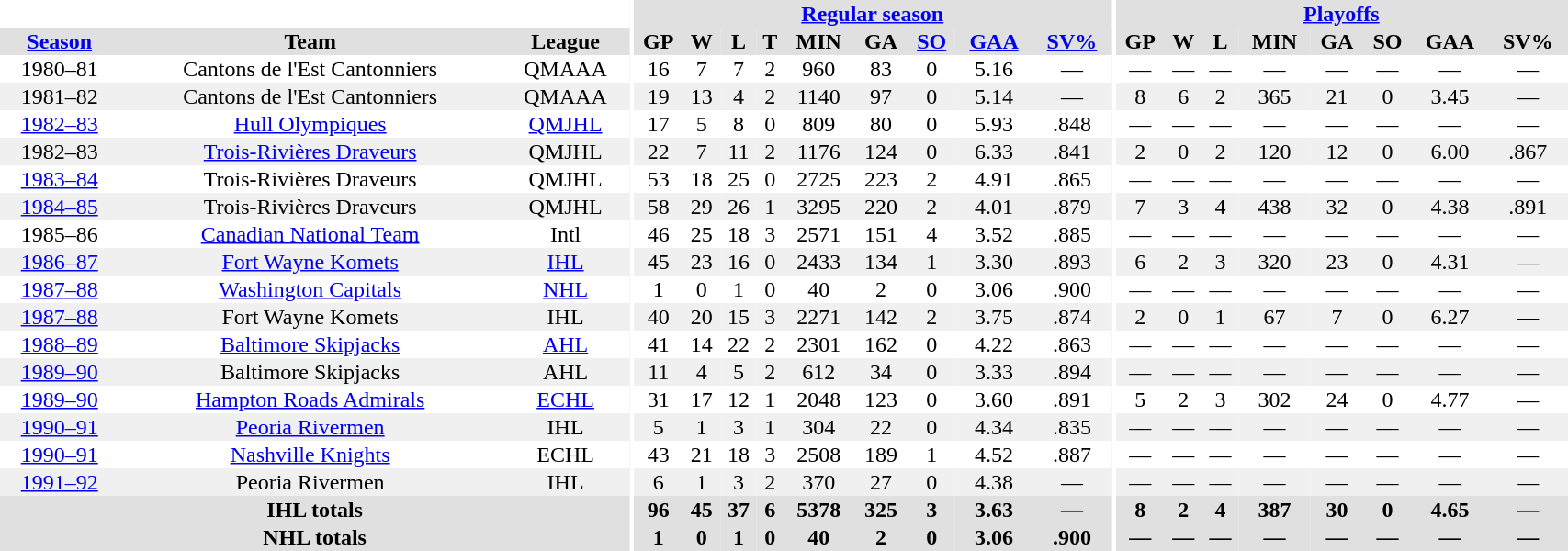<table border="0" cellpadding="1" cellspacing="0" style="width:90%; text-align:center;">
<tr bgcolor="#e0e0e0">
<th colspan="3" bgcolor="#ffffff"></th>
<th rowspan="99" bgcolor="#ffffff"></th>
<th colspan="9" bgcolor="#e0e0e0"><a href='#'>Regular season</a></th>
<th rowspan="99" bgcolor="#ffffff"></th>
<th colspan="8" bgcolor="#e0e0e0"><a href='#'>Playoffs</a></th>
</tr>
<tr bgcolor="#e0e0e0">
<th><a href='#'>Season</a></th>
<th>Team</th>
<th>League</th>
<th>GP</th>
<th>W</th>
<th>L</th>
<th>T</th>
<th>MIN</th>
<th>GA</th>
<th><a href='#'>SO</a></th>
<th><a href='#'>GAA</a></th>
<th><a href='#'>SV%</a></th>
<th>GP</th>
<th>W</th>
<th>L</th>
<th>MIN</th>
<th>GA</th>
<th>SO</th>
<th>GAA</th>
<th>SV%</th>
</tr>
<tr>
<td>1980–81</td>
<td>Cantons de l'Est Cantonniers</td>
<td>QMAAA</td>
<td>16</td>
<td>7</td>
<td>7</td>
<td>2</td>
<td>960</td>
<td>83</td>
<td>0</td>
<td>5.16</td>
<td>—</td>
<td>—</td>
<td>—</td>
<td>—</td>
<td>—</td>
<td>—</td>
<td>—</td>
<td>—</td>
<td>—</td>
</tr>
<tr bgcolor="#f0f0f0">
<td>1981–82</td>
<td>Cantons de l'Est Cantonniers</td>
<td>QMAAA</td>
<td>19</td>
<td>13</td>
<td>4</td>
<td>2</td>
<td>1140</td>
<td>97</td>
<td>0</td>
<td>5.14</td>
<td>—</td>
<td>8</td>
<td>6</td>
<td>2</td>
<td>365</td>
<td>21</td>
<td>0</td>
<td>3.45</td>
<td>—</td>
</tr>
<tr>
<td><a href='#'>1982–83</a></td>
<td><a href='#'>Hull Olympiques</a></td>
<td><a href='#'>QMJHL</a></td>
<td>17</td>
<td>5</td>
<td>8</td>
<td>0</td>
<td>809</td>
<td>80</td>
<td>0</td>
<td>5.93</td>
<td>.848</td>
<td>—</td>
<td>—</td>
<td>—</td>
<td>—</td>
<td>—</td>
<td>—</td>
<td>—</td>
<td>—</td>
</tr>
<tr bgcolor="#f0f0f0">
<td>1982–83</td>
<td><a href='#'>Trois-Rivières Draveurs</a></td>
<td>QMJHL</td>
<td>22</td>
<td>7</td>
<td>11</td>
<td>2</td>
<td>1176</td>
<td>124</td>
<td>0</td>
<td>6.33</td>
<td>.841</td>
<td>2</td>
<td>0</td>
<td>2</td>
<td>120</td>
<td>12</td>
<td>0</td>
<td>6.00</td>
<td>.867</td>
</tr>
<tr>
<td><a href='#'>1983–84</a></td>
<td>Trois-Rivières Draveurs</td>
<td>QMJHL</td>
<td>53</td>
<td>18</td>
<td>25</td>
<td>0</td>
<td>2725</td>
<td>223</td>
<td>2</td>
<td>4.91</td>
<td>.865</td>
<td>—</td>
<td>—</td>
<td>—</td>
<td>—</td>
<td>—</td>
<td>—</td>
<td>—</td>
<td>—</td>
</tr>
<tr bgcolor="#f0f0f0">
<td><a href='#'>1984–85</a></td>
<td>Trois-Rivières Draveurs</td>
<td>QMJHL</td>
<td>58</td>
<td>29</td>
<td>26</td>
<td>1</td>
<td>3295</td>
<td>220</td>
<td>2</td>
<td>4.01</td>
<td>.879</td>
<td>7</td>
<td>3</td>
<td>4</td>
<td>438</td>
<td>32</td>
<td>0</td>
<td>4.38</td>
<td>.891</td>
</tr>
<tr>
<td>1985–86</td>
<td><a href='#'>Canadian National Team</a></td>
<td>Intl</td>
<td>46</td>
<td>25</td>
<td>18</td>
<td>3</td>
<td>2571</td>
<td>151</td>
<td>4</td>
<td>3.52</td>
<td>.885</td>
<td>—</td>
<td>—</td>
<td>—</td>
<td>—</td>
<td>—</td>
<td>—</td>
<td>—</td>
<td>—</td>
</tr>
<tr bgcolor="#f0f0f0">
<td><a href='#'>1986–87</a></td>
<td><a href='#'>Fort Wayne Komets</a></td>
<td><a href='#'>IHL</a></td>
<td>45</td>
<td>23</td>
<td>16</td>
<td>0</td>
<td>2433</td>
<td>134</td>
<td>1</td>
<td>3.30</td>
<td>.893</td>
<td>6</td>
<td>2</td>
<td>3</td>
<td>320</td>
<td>23</td>
<td>0</td>
<td>4.31</td>
<td>—</td>
</tr>
<tr>
<td><a href='#'>1987–88</a></td>
<td><a href='#'>Washington Capitals</a></td>
<td><a href='#'>NHL</a></td>
<td>1</td>
<td>0</td>
<td>1</td>
<td>0</td>
<td>40</td>
<td>2</td>
<td>0</td>
<td>3.06</td>
<td>.900</td>
<td>—</td>
<td>—</td>
<td>—</td>
<td>—</td>
<td>—</td>
<td>—</td>
<td>—</td>
<td>—</td>
</tr>
<tr bgcolor="#f0f0f0">
<td><a href='#'>1987–88</a></td>
<td>Fort Wayne Komets</td>
<td>IHL</td>
<td>40</td>
<td>20</td>
<td>15</td>
<td>3</td>
<td>2271</td>
<td>142</td>
<td>2</td>
<td>3.75</td>
<td>.874</td>
<td>2</td>
<td>0</td>
<td>1</td>
<td>67</td>
<td>7</td>
<td>0</td>
<td>6.27</td>
<td>—</td>
</tr>
<tr>
<td><a href='#'>1988–89</a></td>
<td><a href='#'>Baltimore Skipjacks</a></td>
<td><a href='#'>AHL</a></td>
<td>41</td>
<td>14</td>
<td>22</td>
<td>2</td>
<td>2301</td>
<td>162</td>
<td>0</td>
<td>4.22</td>
<td>.863</td>
<td>—</td>
<td>—</td>
<td>—</td>
<td>—</td>
<td>—</td>
<td>—</td>
<td>—</td>
<td>—</td>
</tr>
<tr bgcolor="#f0f0f0">
<td><a href='#'>1989–90</a></td>
<td>Baltimore Skipjacks</td>
<td>AHL</td>
<td>11</td>
<td>4</td>
<td>5</td>
<td>2</td>
<td>612</td>
<td>34</td>
<td>0</td>
<td>3.33</td>
<td>.894</td>
<td>—</td>
<td>—</td>
<td>—</td>
<td>—</td>
<td>—</td>
<td>—</td>
<td>—</td>
<td>—</td>
</tr>
<tr>
<td><a href='#'>1989–90</a></td>
<td><a href='#'>Hampton Roads Admirals</a></td>
<td><a href='#'>ECHL</a></td>
<td>31</td>
<td>17</td>
<td>12</td>
<td>1</td>
<td>2048</td>
<td>123</td>
<td>0</td>
<td>3.60</td>
<td>.891</td>
<td>5</td>
<td>2</td>
<td>3</td>
<td>302</td>
<td>24</td>
<td>0</td>
<td>4.77</td>
<td>—</td>
</tr>
<tr bgcolor="#f0f0f0">
<td><a href='#'>1990–91</a></td>
<td><a href='#'>Peoria Rivermen</a></td>
<td>IHL</td>
<td>5</td>
<td>1</td>
<td>3</td>
<td>1</td>
<td>304</td>
<td>22</td>
<td>0</td>
<td>4.34</td>
<td>.835</td>
<td>—</td>
<td>—</td>
<td>—</td>
<td>—</td>
<td>—</td>
<td>—</td>
<td>—</td>
<td>—</td>
</tr>
<tr>
<td><a href='#'>1990–91</a></td>
<td><a href='#'>Nashville Knights</a></td>
<td>ECHL</td>
<td>43</td>
<td>21</td>
<td>18</td>
<td>3</td>
<td>2508</td>
<td>189</td>
<td>1</td>
<td>4.52</td>
<td>.887</td>
<td>—</td>
<td>—</td>
<td>—</td>
<td>—</td>
<td>—</td>
<td>—</td>
<td>—</td>
<td>—</td>
</tr>
<tr bgcolor="#f0f0f0">
<td><a href='#'>1991–92</a></td>
<td>Peoria Rivermen</td>
<td>IHL</td>
<td>6</td>
<td>1</td>
<td>3</td>
<td>2</td>
<td>370</td>
<td>27</td>
<td>0</td>
<td>4.38</td>
<td>—</td>
<td>—</td>
<td>—</td>
<td>—</td>
<td>—</td>
<td>—</td>
<td>—</td>
<td>—</td>
<td>—</td>
</tr>
<tr bgcolor="#e0e0e0">
<th colspan=3>IHL totals</th>
<th>96</th>
<th>45</th>
<th>37</th>
<th>6</th>
<th>5378</th>
<th>325</th>
<th>3</th>
<th>3.63</th>
<th>—</th>
<th>8</th>
<th>2</th>
<th>4</th>
<th>387</th>
<th>30</th>
<th>0</th>
<th>4.65</th>
<th>—</th>
</tr>
<tr bgcolor="#e0e0e0">
<th colspan=3>NHL totals</th>
<th>1</th>
<th>0</th>
<th>1</th>
<th>0</th>
<th>40</th>
<th>2</th>
<th>0</th>
<th>3.06</th>
<th>.900</th>
<th>—</th>
<th>—</th>
<th>—</th>
<th>—</th>
<th>—</th>
<th>—</th>
<th>—</th>
<th>—</th>
</tr>
</table>
